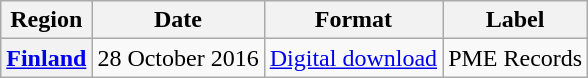<table class="wikitable sortable plainrowheaders" style="text-align:center">
<tr>
<th>Region</th>
<th>Date</th>
<th>Format</th>
<th>Label</th>
</tr>
<tr>
<th scope="row"><a href='#'>Finland</a></th>
<td>28 October 2016</td>
<td><a href='#'>Digital download</a></td>
<td>PME Records</td>
</tr>
</table>
